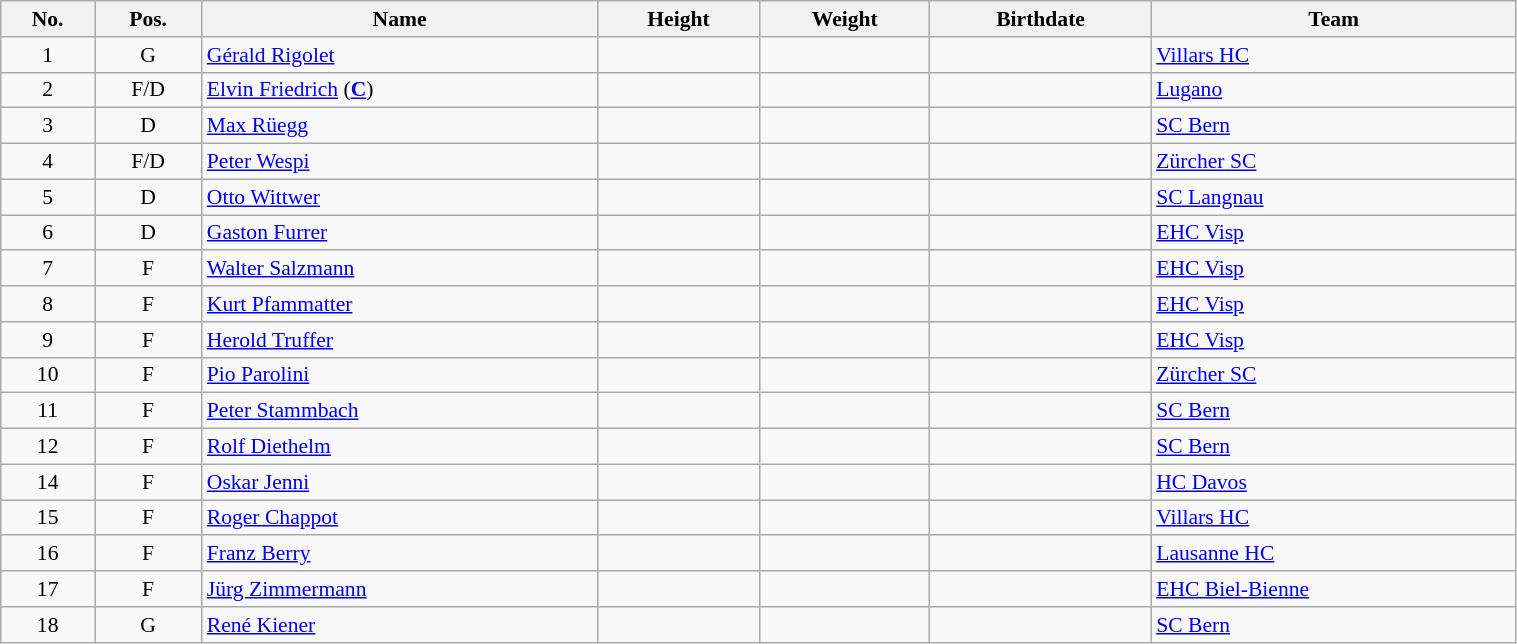<table class="wikitable sortable" width="80%" style="font-size: 90%; text-align: center;">
<tr>
<th>No.</th>
<th>Pos.</th>
<th>Name</th>
<th>Height</th>
<th>Weight</th>
<th>Birthdate</th>
<th>Team</th>
</tr>
<tr>
<td>1</td>
<td>G</td>
<td style="text-align:left;"><a href='#'>Gérald Rigolet</a></td>
<td></td>
<td></td>
<td style="text-align:right;"></td>
<td style="text-align:left;"> <a href='#'>Villars HC</a></td>
</tr>
<tr>
<td>2</td>
<td>F/D</td>
<td style="text-align:left;"><a href='#'>Elvin Friedrich</a> (<strong><a href='#'>C</a></strong>)</td>
<td></td>
<td></td>
<td style="text-align:right;"></td>
<td style="text-align:left;"> <a href='#'>Lugano</a></td>
</tr>
<tr>
<td>3</td>
<td>D</td>
<td style="text-align:left;"><a href='#'>Max Rüegg</a></td>
<td></td>
<td></td>
<td style="text-align:right;"></td>
<td style="text-align:left;"> <a href='#'>SC Bern</a></td>
</tr>
<tr>
<td>4</td>
<td>F/D</td>
<td style="text-align:left;"><a href='#'>Peter Wespi</a></td>
<td></td>
<td></td>
<td style="text-align:right;"></td>
<td style="text-align:left;"> <a href='#'>Zürcher SC</a></td>
</tr>
<tr>
<td>5</td>
<td>D</td>
<td style="text-align:left;"><a href='#'>Otto Wittwer</a></td>
<td></td>
<td></td>
<td style="text-align:right;"></td>
<td style="text-align:left;"> <a href='#'>SC Langnau</a></td>
</tr>
<tr>
<td>6</td>
<td>D</td>
<td style="text-align:left;"><a href='#'>Gaston Furrer</a></td>
<td></td>
<td></td>
<td style="text-align:right;"></td>
<td style="text-align:left;"> <a href='#'>EHC Visp</a></td>
</tr>
<tr>
<td>7</td>
<td>F</td>
<td style="text-align:left;"><a href='#'>Walter Salzmann</a></td>
<td></td>
<td></td>
<td style="text-align:right;"></td>
<td style="text-align:left;"> <a href='#'>EHC Visp</a></td>
</tr>
<tr>
<td>8</td>
<td>F</td>
<td style="text-align:left;"><a href='#'>Kurt Pfammatter</a></td>
<td></td>
<td></td>
<td style="text-align:right;"></td>
<td style="text-align:left;"> <a href='#'>EHC Visp</a></td>
</tr>
<tr>
<td>9</td>
<td>F</td>
<td style="text-align:left;"><a href='#'>Herold Truffer</a></td>
<td></td>
<td></td>
<td style="text-align:right;"></td>
<td style="text-align:left;"> <a href='#'>EHC Visp</a></td>
</tr>
<tr>
<td>10</td>
<td>F</td>
<td style="text-align:left;"><a href='#'>Pio Parolini</a></td>
<td></td>
<td></td>
<td style="text-align:right;"></td>
<td style="text-align:left;"> <a href='#'>Zürcher SC</a></td>
</tr>
<tr>
<td>11</td>
<td>F</td>
<td style="text-align:left;"><a href='#'>Peter Stammbach</a></td>
<td></td>
<td></td>
<td style="text-align:right;"></td>
<td style="text-align:left;"> <a href='#'>SC Bern</a></td>
</tr>
<tr>
<td>12</td>
<td>F</td>
<td style="text-align:left;"><a href='#'>Rolf Diethelm</a></td>
<td></td>
<td></td>
<td style="text-align:right;"></td>
<td style="text-align:left;"> <a href='#'>SC Bern</a></td>
</tr>
<tr>
<td>14</td>
<td>F</td>
<td style="text-align:left;"><a href='#'>Oskar Jenni</a></td>
<td></td>
<td></td>
<td style="text-align:right;"></td>
<td style="text-align:left;"> <a href='#'>HC Davos</a></td>
</tr>
<tr>
<td>15</td>
<td>F</td>
<td style="text-align:left;"><a href='#'>Roger Chappot</a></td>
<td></td>
<td></td>
<td style="text-align:right;"></td>
<td style="text-align:left;"> <a href='#'>Villars HC</a></td>
</tr>
<tr>
<td>16</td>
<td>F</td>
<td style="text-align:left;"><a href='#'>Franz Berry</a></td>
<td></td>
<td></td>
<td style="text-align:right;"></td>
<td style="text-align:left;"> <a href='#'>Lausanne HC</a></td>
</tr>
<tr>
<td>17</td>
<td>F</td>
<td style="text-align:left;"><a href='#'>Jürg Zimmermann</a></td>
<td></td>
<td></td>
<td style="text-align:right;"></td>
<td style="text-align:left;"> <a href='#'>EHC Biel-Bienne</a></td>
</tr>
<tr>
<td>18</td>
<td>G</td>
<td style="text-align:left;"><a href='#'>René Kiener</a></td>
<td></td>
<td></td>
<td style="text-align:right;"></td>
<td style="text-align:left;"> <a href='#'>SC Bern</a></td>
</tr>
</table>
